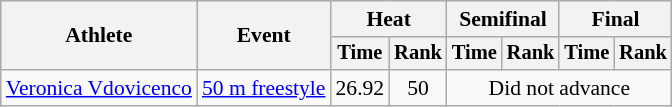<table class=wikitable style="font-size:90%">
<tr>
<th rowspan="2">Athlete</th>
<th rowspan="2">Event</th>
<th colspan="2">Heat</th>
<th colspan="2">Semifinal</th>
<th colspan="2">Final</th>
</tr>
<tr style="font-size:95%">
<th>Time</th>
<th>Rank</th>
<th>Time</th>
<th>Rank</th>
<th>Time</th>
<th>Rank</th>
</tr>
<tr align=center>
<td align=left><a href='#'>Veronica Vdovicenco</a></td>
<td align=left><a href='#'>50 m freestyle</a></td>
<td>26.92</td>
<td>50</td>
<td colspan=4>Did not advance</td>
</tr>
</table>
